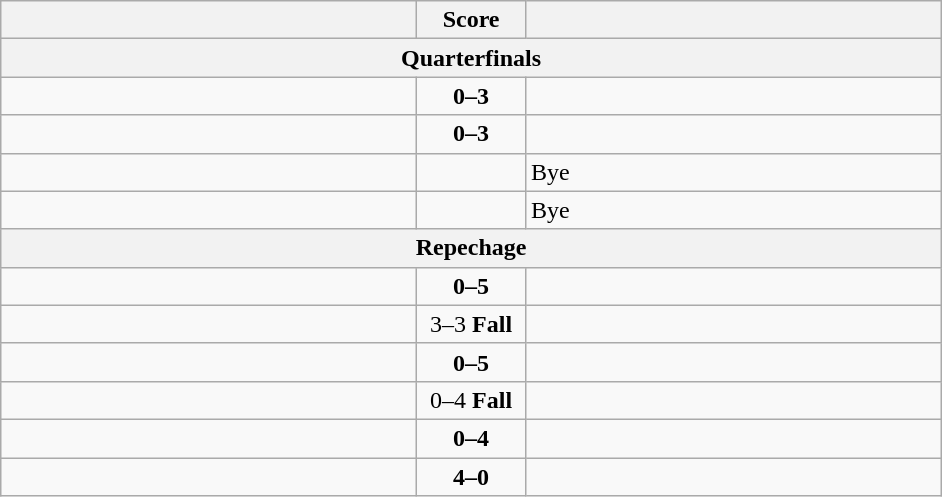<table class="wikitable" style="text-align: left;">
<tr>
<th align="right" width="270"></th>
<th width="65">Score</th>
<th align="left" width="270"></th>
</tr>
<tr>
<th colspan="3">Quarterfinals</th>
</tr>
<tr>
<td></td>
<td align=center><strong>0–3</strong></td>
<td><strong></strong></td>
</tr>
<tr>
<td></td>
<td align=center><strong>0–3</strong></td>
<td><strong></strong></td>
</tr>
<tr>
<td><strong></strong></td>
<td></td>
<td>Bye</td>
</tr>
<tr>
<td><strong></strong></td>
<td></td>
<td>Bye</td>
</tr>
<tr>
<th colspan="3">Repechage</th>
</tr>
<tr>
<td></td>
<td align=center><strong>0–5</strong></td>
<td><strong></strong></td>
</tr>
<tr>
<td><strong></strong></td>
<td align=center>3–3 <strong>Fall</strong></td>
<td></td>
</tr>
<tr>
<td></td>
<td align=center><strong>0–5</strong></td>
<td><strong></strong></td>
</tr>
<tr>
<td></td>
<td align=center>0–4 <strong>Fall</strong></td>
<td><strong></strong></td>
</tr>
<tr>
<td></td>
<td align=center><strong>0–4</strong></td>
<td><strong></strong></td>
</tr>
<tr>
<td><strong></strong></td>
<td align=center><strong>4–0</strong></td>
<td></td>
</tr>
</table>
